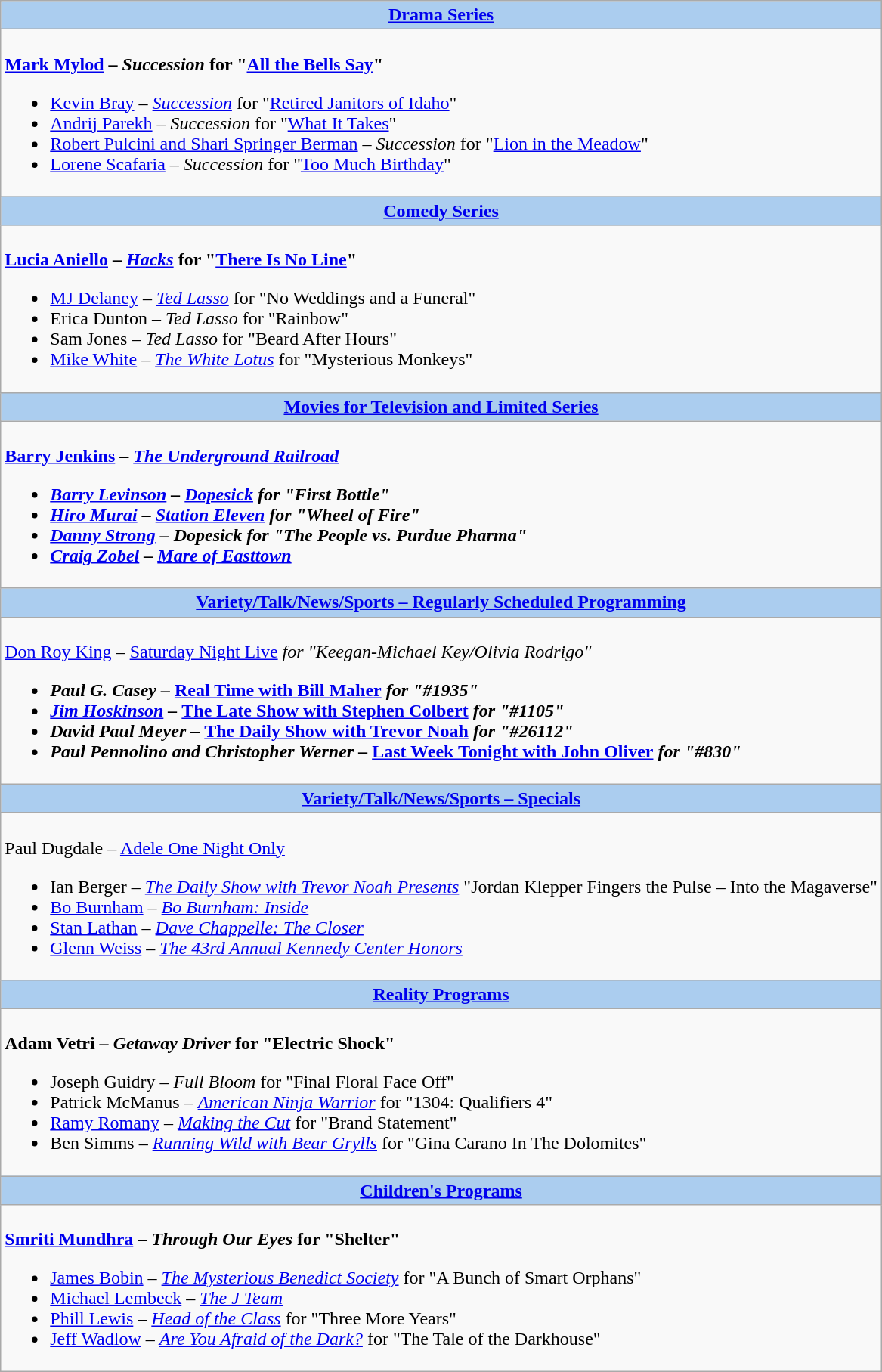<table class=wikitable style="width="100%">
<tr>
<th colspan="2" style="background:#abcdef;"><a href='#'>Drama Series</a></th>
</tr>
<tr>
<td colspan="2" style="vertical-align:top;"><br><strong><a href='#'>Mark Mylod</a> – <em>Succession</em> for "<a href='#'>All the Bells Say</a>"</strong><ul><li><a href='#'>Kevin Bray</a> – <em><a href='#'>Succession</a></em> for "<a href='#'>Retired Janitors of Idaho</a>"</li><li><a href='#'>Andrij Parekh</a> – <em>Succession</em> for "<a href='#'>What It Takes</a>"</li><li><a href='#'>Robert Pulcini and Shari Springer Berman</a> – <em>Succession</em> for "<a href='#'>Lion in the Meadow</a>"</li><li><a href='#'>Lorene Scafaria</a> – <em>Succession</em> for "<a href='#'>Too Much Birthday</a>"</li></ul></td>
</tr>
<tr>
<th colspan="2" style="background:#abcdef;"><a href='#'>Comedy Series</a></th>
</tr>
<tr>
<td colspan="2" style="vertical-align:top;"><br><strong><a href='#'>Lucia Aniello</a> – <em><a href='#'>Hacks</a></em> for "<a href='#'>There Is No Line</a>"</strong><ul><li><a href='#'>MJ Delaney</a> – <em><a href='#'>Ted Lasso</a></em> for "No Weddings and a Funeral"</li><li>Erica Dunton – <em>Ted Lasso</em> for "Rainbow"</li><li>Sam Jones – <em>Ted Lasso</em> for "Beard After Hours"</li><li><a href='#'>Mike White</a> – <em><a href='#'>The White Lotus</a></em> for "Mysterious Monkeys"</li></ul></td>
</tr>
<tr>
<th colspan="2" style="background:#abcdef;"><a href='#'>Movies for Television and Limited Series</a></th>
</tr>
<tr>
<td colspan="2" style="vertical-align:top;"><br><strong><a href='#'>Barry Jenkins</a> – <em><a href='#'>The Underground Railroad</a><strong><em><ul><li><a href='#'>Barry Levinson</a> – </em><a href='#'>Dopesick</a><em> for "First Bottle"</li><li><a href='#'>Hiro Murai</a> – </em><a href='#'>Station Eleven</a><em> for "Wheel of Fire"</li><li><a href='#'>Danny Strong</a> – </em>Dopesick<em> for "The People vs. Purdue Pharma"</li><li><a href='#'>Craig Zobel</a> – </em><a href='#'>Mare of Easttown</a><em></li></ul></td>
</tr>
<tr>
<th colspan="2" style="background:#abcdef;"><a href='#'>Variety/Talk/News/Sports – Regularly Scheduled Programming</a></th>
</tr>
<tr>
<td colspan="2" style="vertical-align:top;"><br></strong><a href='#'>Don Roy King</a> – </em><a href='#'>Saturday Night Live</a><em> for "Keegan-Michael Key/Olivia Rodrigo"<strong><ul><li>Paul G. Casey – </em><a href='#'>Real Time with Bill Maher</a><em> for "#1935"</li><li><a href='#'>Jim Hoskinson</a> – </em><a href='#'>The Late Show with Stephen Colbert</a><em> for "#1105"</li><li>David Paul Meyer – </em><a href='#'>The Daily Show with Trevor Noah</a><em> for "#26112"</li><li>Paul Pennolino and Christopher Werner – </em><a href='#'>Last Week Tonight with John Oliver</a><em> for "#830"</li></ul></td>
</tr>
<tr>
<th colspan="2" style="background:#abcdef;"><a href='#'>Variety/Talk/News/Sports – Specials</a></th>
</tr>
<tr>
<td colspan="2" style="vertical-align:top;"><br></strong>Paul Dugdale – </em><a href='#'>Adele One Night Only</a></em></strong><ul><li>Ian Berger – <em><a href='#'>The Daily Show with Trevor Noah Presents</a></em> "Jordan Klepper Fingers the Pulse – Into the Magaverse"</li><li><a href='#'>Bo Burnham</a> – <em><a href='#'>Bo Burnham: Inside</a></em></li><li><a href='#'>Stan Lathan</a> – <em><a href='#'>Dave Chappelle: The Closer</a></em></li><li><a href='#'>Glenn Weiss</a> – <em><a href='#'>The 43rd Annual Kennedy Center Honors</a></em></li></ul></td>
</tr>
<tr>
<th colspan="2" style="background:#abcdef;"><a href='#'>Reality Programs</a></th>
</tr>
<tr>
<td colspan="2" style="vertical-align:top;"><br><strong>Adam Vetri – <em>Getaway Driver</em> for "Electric Shock"</strong><ul><li>Joseph Guidry – <em>Full Bloom</em> for "Final Floral Face Off"</li><li>Patrick McManus – <em><a href='#'>American Ninja Warrior</a></em> for "1304: Qualifiers 4"</li><li><a href='#'>Ramy Romany</a> – <em><a href='#'>Making the Cut</a></em> for "Brand Statement"</li><li>Ben Simms – <em><a href='#'>Running Wild with Bear Grylls</a></em> for "Gina Carano In The Dolomites"</li></ul></td>
</tr>
<tr>
<th colspan="2" style="background:#abcdef;"><a href='#'>Children's Programs</a></th>
</tr>
<tr>
<td colspan="2" style="vertical-align:top;"><br><strong><a href='#'>Smriti Mundhra</a> – <em>Through Our Eyes</em> for "Shelter"</strong><ul><li><a href='#'>James Bobin</a> – <em><a href='#'>The Mysterious Benedict Society</a></em> for "A Bunch of Smart Orphans"</li><li><a href='#'>Michael Lembeck</a> – <em><a href='#'>The J Team</a></em></li><li><a href='#'>Phill Lewis</a> – <em><a href='#'>Head of the Class</a></em> for "Three More Years"</li><li><a href='#'>Jeff Wadlow</a> – <em><a href='#'>Are You Afraid of the Dark?</a></em> for "The Tale of the Darkhouse"</li></ul></td>
</tr>
</table>
